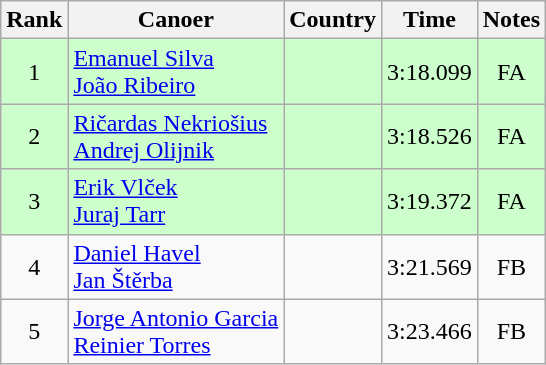<table class="wikitable" style="text-align:center;">
<tr>
<th>Rank</th>
<th>Canoer</th>
<th>Country</th>
<th>Time</th>
<th>Notes</th>
</tr>
<tr bgcolor=ccffcc>
<td>1</td>
<td align="left"><a href='#'>Emanuel Silva</a><br><a href='#'>João Ribeiro</a></td>
<td align="left"></td>
<td>3:18.099</td>
<td>FA</td>
</tr>
<tr bgcolor=ccffcc>
<td>2</td>
<td align="left"><a href='#'>Ričardas Nekriošius</a><br><a href='#'>Andrej Olijnik</a></td>
<td align="left"></td>
<td>3:18.526</td>
<td>FA</td>
</tr>
<tr bgcolor=ccffcc>
<td>3</td>
<td align="left"><a href='#'>Erik Vlček</a><br><a href='#'>Juraj Tarr</a></td>
<td align="left"></td>
<td>3:19.372</td>
<td>FA</td>
</tr>
<tr>
<td>4</td>
<td align="left"><a href='#'>Daniel Havel</a><br><a href='#'>Jan Štěrba</a></td>
<td align="left"></td>
<td>3:21.569</td>
<td>FB</td>
</tr>
<tr>
<td>5</td>
<td align="left"><a href='#'>Jorge Antonio Garcia</a><br><a href='#'>Reinier Torres</a></td>
<td align="left"></td>
<td>3:23.466</td>
<td>FB</td>
</tr>
</table>
